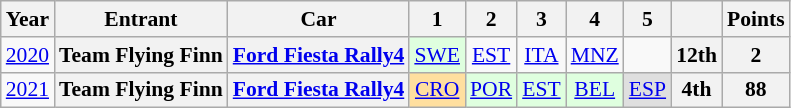<table class="wikitable" style="text-align:center; font-size:90%">
<tr>
<th>Year</th>
<th>Entrant</th>
<th>Car</th>
<th>1</th>
<th>2</th>
<th>3</th>
<th>4</th>
<th>5</th>
<th></th>
<th>Points</th>
</tr>
<tr>
<td><a href='#'>2020</a></td>
<th>Team Flying Finn</th>
<th><a href='#'>Ford Fiesta Rally4</a></th>
<td style="background:#DFFFDF"><a href='#'>SWE</a><br></td>
<td><a href='#'>EST</a></td>
<td><a href='#'>ITA</a></td>
<td><a href='#'>MNZ</a></td>
<td></td>
<th>12th</th>
<th>2</th>
</tr>
<tr>
<td><a href='#'>2021</a></td>
<th>Team Flying Finn</th>
<th><a href='#'>Ford Fiesta Rally4</a></th>
<td style="background:#FFDF9F"><a href='#'>CRO</a><br></td>
<td style="background:#DFFFDF"><a href='#'>POR</a><br></td>
<td style="background:#DFFFDF"><a href='#'>EST</a><br></td>
<td style="background:#DFFFDF"><a href='#'>BEL</a><br></td>
<td style="background:#DFDFDF"><a href='#'>ESP</a><br></td>
<th>4th</th>
<th>88</th>
</tr>
</table>
